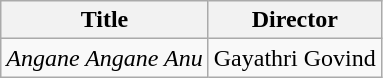<table class="wikitable sortable">
<tr>
<th>Title</th>
<th>Director</th>
</tr>
<tr>
<td><em>Angane Angane Anu</em></td>
<td>Gayathri Govind</td>
</tr>
</table>
